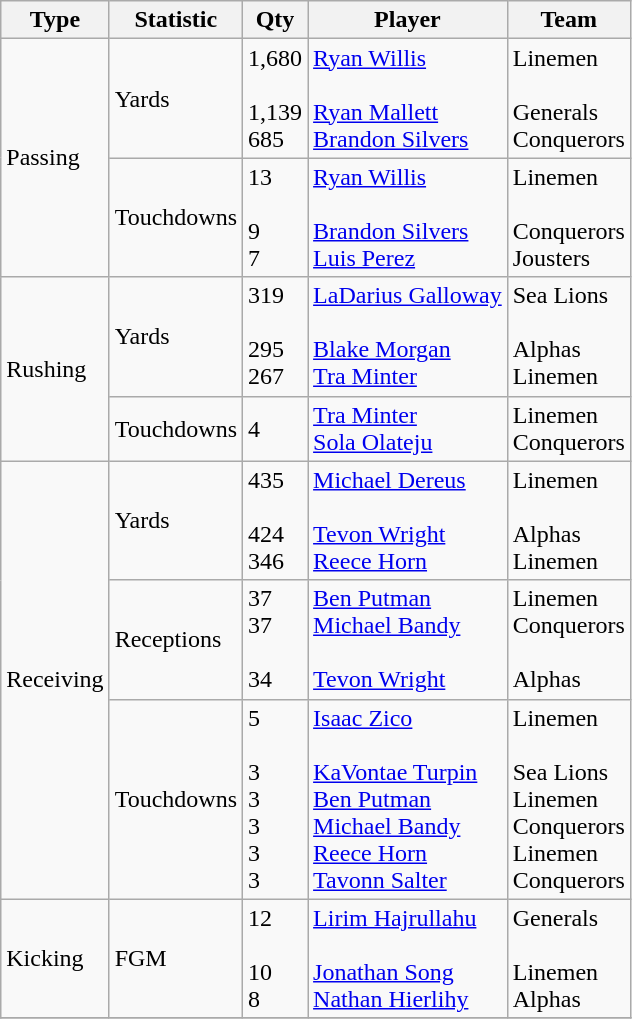<table class="wikitable">
<tr>
<th>Type</th>
<th>Statistic</th>
<th>Qty</th>
<th>Player</th>
<th>Team</th>
</tr>
<tr>
<td rowspan="2">Passing</td>
<td>Yards</td>
<td>1,680<br><br>1,139<br>
685</td>
<td><a href='#'>Ryan Willis</a><br><br><a href='#'>Ryan Mallett</a><br>
<a href='#'>Brandon Silvers</a></td>
<td>Linemen<br><br>Generals<br>
Conquerors</td>
</tr>
<tr>
<td>Touchdowns</td>
<td>13<br><br>9<br>
7</td>
<td><a href='#'>Ryan Willis</a><br><br><a href='#'>Brandon Silvers</a><br>
<a href='#'>Luis Perez</a></td>
<td>Linemen<br><br>Conquerors<br>
Jousters</td>
</tr>
<tr>
<td rowspan="2">Rushing</td>
<td>Yards</td>
<td>319<br><br>295<br>
267</td>
<td><a href='#'>LaDarius Galloway</a><br><br><a href='#'>Blake Morgan</a><br>
<a href='#'>Tra Minter</a></td>
<td>Sea Lions<br><br>Alphas<br>
Linemen</td>
</tr>
<tr>
<td>Touchdowns</td>
<td>4</td>
<td><a href='#'>Tra Minter</a><br><a href='#'>Sola Olateju</a></td>
<td>Linemen<br>Conquerors</td>
</tr>
<tr>
<td rowspan="3">Receiving</td>
<td>Yards</td>
<td>435<br><br>424<br>
346</td>
<td><a href='#'>Michael Dereus</a><br><br><a href='#'>Tevon Wright</a><br>
<a href='#'>Reece Horn</a></td>
<td>Linemen<br><br>Alphas<br>
Linemen</td>
</tr>
<tr>
<td>Receptions</td>
<td>37<br>37<br><br>34</td>
<td><a href='#'>Ben Putman</a><br><a href='#'>Michael Bandy</a><br><br><a href='#'>Tevon Wright</a></td>
<td>Linemen<br>Conquerors<br><br>Alphas</td>
</tr>
<tr>
<td>Touchdowns</td>
<td>5<br><br>3<br>
3<br>
3<br>
3<br>
3</td>
<td><a href='#'>Isaac Zico</a><br><br><a href='#'>KaVontae Turpin</a><br>
<a href='#'>Ben Putman</a><br>
<a href='#'>Michael Bandy</a><br>
<a href='#'>Reece Horn</a><br>
<a href='#'>Tavonn Salter</a></td>
<td>Linemen<br><br>Sea Lions <br>
Linemen<br>
Conquerors<br>
Linemen<br>
Conquerors</td>
</tr>
<tr>
<td>Kicking</td>
<td>FGM</td>
<td>12<br><br>10<br>
8</td>
<td><a href='#'>Lirim Hajrullahu</a><br><br><a href='#'>Jonathan Song</a><br>
<a href='#'>Nathan Hierlihy</a></td>
<td>Generals<br><br>Linemen<br>
Alphas</td>
</tr>
<tr>
</tr>
</table>
